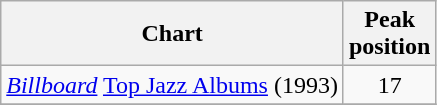<table class="wikitable">
<tr>
<th>Chart</th>
<th>Peak<br>position</th>
</tr>
<tr>
<td><a href='#'><em>Billboard</em></a> <a href='#'>Top Jazz Albums</a> (1993)</td>
<td style="text-align:center">17</td>
</tr>
<tr>
</tr>
</table>
